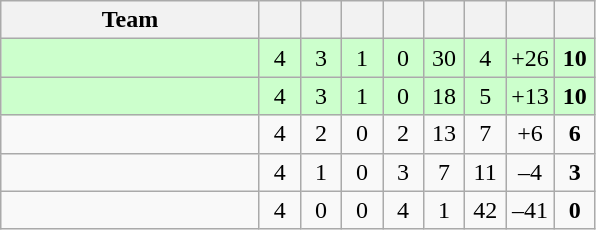<table class="wikitable" style="text-align: center;">
<tr>
<th width=165>Team</th>
<th width=20></th>
<th width=20></th>
<th width=20></th>
<th width=20></th>
<th width=20></th>
<th width=20></th>
<th width=20></th>
<th width=20></th>
</tr>
<tr bgcolor=#ccffcc>
<td style="text-align:left;"></td>
<td>4</td>
<td>3</td>
<td>1</td>
<td>0</td>
<td>30</td>
<td>4</td>
<td>+26</td>
<td><strong>10</strong></td>
</tr>
<tr style="background-color: #ccffcc;">
<td style="text-align:left;"></td>
<td>4</td>
<td>3</td>
<td>1</td>
<td>0</td>
<td>18</td>
<td>5</td>
<td>+13</td>
<td><strong>10</strong></td>
</tr>
<tr>
<td style="text-align:left;"></td>
<td>4</td>
<td>2</td>
<td>0</td>
<td>2</td>
<td>13</td>
<td>7</td>
<td>+6</td>
<td><strong>6</strong></td>
</tr>
<tr>
<td style="text-align:left;"></td>
<td>4</td>
<td>1</td>
<td>0</td>
<td>3</td>
<td>7</td>
<td>11</td>
<td>–4</td>
<td><strong>3</strong></td>
</tr>
<tr>
<td style="text-align:left;"></td>
<td>4</td>
<td>0</td>
<td>0</td>
<td>4</td>
<td>1</td>
<td>42</td>
<td>–41</td>
<td><strong>0</strong></td>
</tr>
</table>
